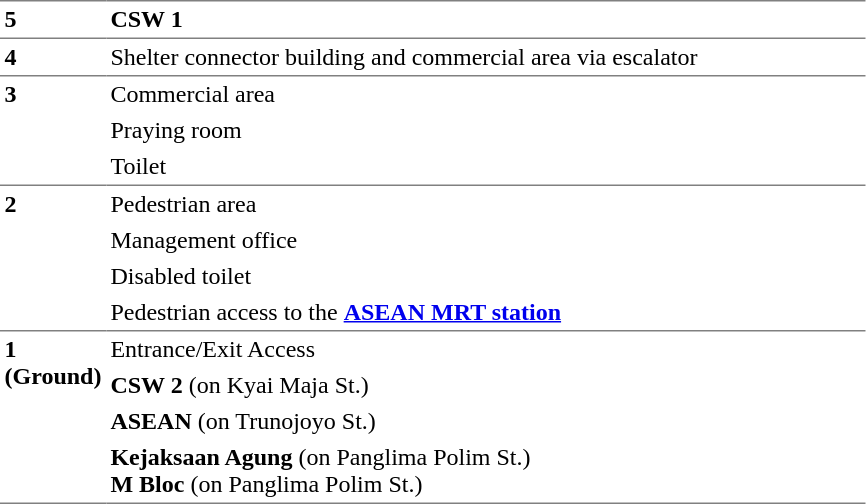<table border=0 cellspacing=0 cellpadding=3>
<tr>
<td style="border-bottom:solid 1px gray;border-top:solid 1px gray;width:50px;vertical-align:top;"><strong>5</strong></td>
<td style="border-top:solid 1px gray;border-bottom:solid 1px gray;width:500px;vertical-align:top;">    <strong>CSW 1</strong></td>
</tr>
<tr>
<td style="border-bottom:solid 1px gray;vertical-align:top;"><strong>4</strong></td>
<td style="border-bottom:solid 1px gray;">Shelter connector building and commercial area via escalator</td>
</tr>
<tr>
<td rowspan="3" style="border-bottom:solid 1px gray;vertical-align:top;"><strong>3</strong></td>
<td>Commercial area</td>
</tr>
<tr>
<td>Praying room</td>
</tr>
<tr>
<td style="border-bottom:solid 1px gray;">Toilet</td>
</tr>
<tr>
<td rowspan="4" style="border-bottom:solid 1px gray;vertical-align:top;"><strong>2</strong></td>
<td>Pedestrian area</td>
</tr>
<tr>
<td>Management office</td>
</tr>
<tr>
<td>Disabled toilet</td>
</tr>
<tr>
<td style="border-bottom:solid 1px gray;">Pedestrian access to the  <strong><a href='#'>ASEAN MRT station</a></strong></td>
</tr>
<tr>
<td rowspan="5" style="border-bottom:solid 1px gray;vertical-align:top;"><strong>1 (Ground)</strong></td>
<td>Entrance/Exit Access</td>
</tr>
<tr>
<td>      <strong>CSW 2</strong> (on Kyai Maja St.)</td>
</tr>
<tr>
<td>     <strong>ASEAN</strong> (on Trunojoyo St.)</td>
</tr>
<tr>
<td style="border-bottom:solid 1px gray;">       <strong>Kejaksaan Agung</strong> (on Panglima Polim St.)<br>  <strong>M Bloc</strong> (on Panglima Polim St.)</td>
</tr>
</table>
